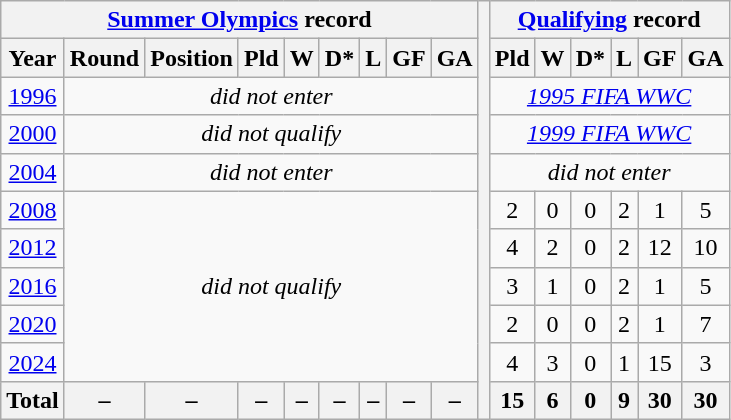<table class="wikitable" style="text-align: center;">
<tr>
<th colspan=9><a href='#'>Summer Olympics</a> record</th>
<th rowspan=12></th>
<th colspan=6><a href='#'>Qualifying</a> record</th>
</tr>
<tr>
<th>Year</th>
<th>Round</th>
<th>Position</th>
<th>Pld</th>
<th>W</th>
<th>D*</th>
<th>L</th>
<th>GF</th>
<th>GA</th>
<th>Pld</th>
<th>W</th>
<th>D*</th>
<th>L</th>
<th>GF</th>
<th>GA</th>
</tr>
<tr>
<td> <a href='#'>1996</a></td>
<td colspan=8><em>did not enter</em></td>
<td colspan=6><em><a href='#'>1995 FIFA WWC</a></em></td>
</tr>
<tr>
<td> <a href='#'>2000</a></td>
<td colspan=8><em>did not qualify</em></td>
<td colspan=6><em><a href='#'>1999 FIFA WWC</a></em></td>
</tr>
<tr>
<td> <a href='#'>2004</a></td>
<td colspan=8><em>did not enter</em></td>
<td colspan=6><em>did not enter</em></td>
</tr>
<tr>
<td> <a href='#'>2008</a></td>
<td colspan=8 rowspan=5><em>did not qualify</em></td>
<td>2</td>
<td>0</td>
<td>0</td>
<td>2</td>
<td>1</td>
<td>5</td>
</tr>
<tr>
<td> <a href='#'>2012</a></td>
<td>4</td>
<td>2</td>
<td>0</td>
<td>2</td>
<td>12</td>
<td>10</td>
</tr>
<tr>
<td> <a href='#'>2016</a></td>
<td>3</td>
<td>1</td>
<td>0</td>
<td>2</td>
<td>1</td>
<td>5</td>
</tr>
<tr>
<td> <a href='#'>2020</a></td>
<td>2</td>
<td>0</td>
<td>0</td>
<td>2</td>
<td>1</td>
<td>7</td>
</tr>
<tr>
<td> <a href='#'>2024</a></td>
<td>4</td>
<td>3</td>
<td>0</td>
<td>1</td>
<td>15</td>
<td>3</td>
</tr>
<tr>
<th>Total</th>
<th>–</th>
<th>–</th>
<th>–</th>
<th>–</th>
<th>–</th>
<th>–</th>
<th>–</th>
<th>–</th>
<th>15</th>
<th>6</th>
<th>0</th>
<th>9</th>
<th>30</th>
<th>30</th>
</tr>
</table>
